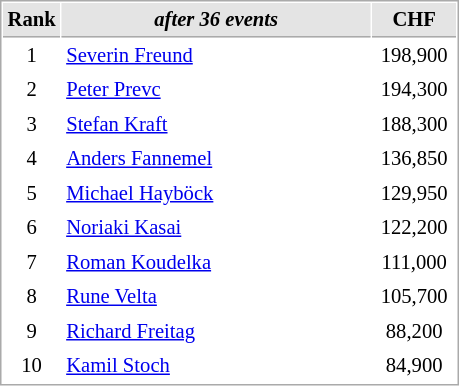<table cellspacing="1" cellpadding="3" style="border:1px solid #AAAAAA;font-size:86%">
<tr style="background-color: #E4E4E4;">
<th style="border-bottom:1px solid #AAAAAA; width: 10px;">Rank</th>
<th style="border-bottom:1px solid #AAAAAA; width: 200px;"><em>after 36 events</em></th>
<th style="border-bottom:1px solid #AAAAAA; width: 50px;">CHF</th>
</tr>
<tr>
<td align=center>1</td>
<td> <a href='#'>Severin Freund</a></td>
<td align=center>198,900</td>
</tr>
<tr>
<td align=center>2</td>
<td> <a href='#'>Peter Prevc</a></td>
<td align=center>194,300</td>
</tr>
<tr>
<td align=center>3</td>
<td> <a href='#'>Stefan Kraft</a></td>
<td align=center>188,300</td>
</tr>
<tr>
<td align=center>4</td>
<td> <a href='#'>Anders Fannemel</a></td>
<td align=center>136,850</td>
</tr>
<tr>
<td align=center>5</td>
<td> <a href='#'>Michael Hayböck</a></td>
<td align=center>129,950</td>
</tr>
<tr>
<td align=center>6</td>
<td> <a href='#'>Noriaki Kasai</a></td>
<td align=center>122,200</td>
</tr>
<tr>
<td align=center>7</td>
<td> <a href='#'>Roman Koudelka</a></td>
<td align=center>111,000</td>
</tr>
<tr>
<td align=center>8</td>
<td> <a href='#'>Rune Velta</a></td>
<td align=center>105,700</td>
</tr>
<tr>
<td align=center>9</td>
<td> <a href='#'>Richard Freitag</a></td>
<td align=center>88,200</td>
</tr>
<tr>
<td align=center>10</td>
<td> <a href='#'>Kamil Stoch</a></td>
<td align=center>84,900</td>
</tr>
</table>
